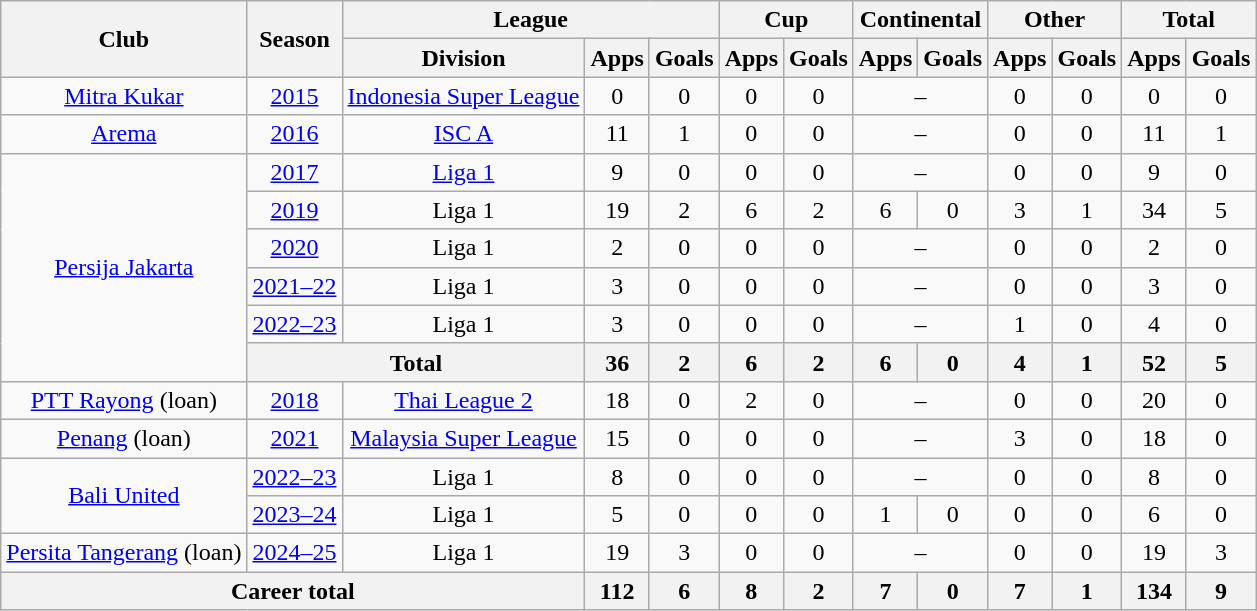<table class="wikitable" style="text-align: center">
<tr>
<th rowspan="2">Club</th>
<th rowspan="2">Season</th>
<th colspan="3">League</th>
<th colspan="2">Cup</th>
<th colspan="2">Continental</th>
<th colspan="2">Other</th>
<th colspan="2">Total</th>
</tr>
<tr>
<th>Division</th>
<th>Apps</th>
<th>Goals</th>
<th>Apps</th>
<th>Goals</th>
<th>Apps</th>
<th>Goals</th>
<th>Apps</th>
<th>Goals</th>
<th>Apps</th>
<th>Goals</th>
</tr>
<tr>
<td><a href='#'>Mitra Kukar</a></td>
<td><a href='#'>2015</a></td>
<td><a href='#'>Indonesia Super League</a></td>
<td>0</td>
<td>0</td>
<td>0</td>
<td>0</td>
<td colspan="2">–</td>
<td>0</td>
<td>0</td>
<td>0</td>
<td>0</td>
</tr>
<tr>
<td><a href='#'>Arema</a></td>
<td><a href='#'>2016</a></td>
<td><a href='#'>ISC A</a></td>
<td>11</td>
<td>1</td>
<td>0</td>
<td>0</td>
<td colspan="2">–</td>
<td>0</td>
<td>0</td>
<td>11</td>
<td>1</td>
</tr>
<tr>
<td rowspan="6"><a href='#'>Persija Jakarta</a></td>
<td><a href='#'>2017</a></td>
<td rowspan="1"><a href='#'>Liga 1</a></td>
<td>9</td>
<td>0</td>
<td>0</td>
<td>0</td>
<td colspan="2">–</td>
<td>0</td>
<td>0</td>
<td>9</td>
<td>0</td>
</tr>
<tr>
<td><a href='#'>2019</a></td>
<td rowspan="1">Liga 1</td>
<td>19</td>
<td>2</td>
<td>6</td>
<td>2</td>
<td>6</td>
<td>0</td>
<td>3</td>
<td>1</td>
<td>34</td>
<td>5</td>
</tr>
<tr>
<td><a href='#'>2020</a></td>
<td rowspan="1">Liga 1</td>
<td>2</td>
<td>0</td>
<td>0</td>
<td>0</td>
<td colspan="2">–</td>
<td>0</td>
<td>0</td>
<td>2</td>
<td>0</td>
</tr>
<tr>
<td><a href='#'>2021–22</a></td>
<td rowspan="1">Liga 1</td>
<td>3</td>
<td>0</td>
<td>0</td>
<td>0</td>
<td colspan="2">–</td>
<td>0</td>
<td>0</td>
<td>3</td>
<td>0</td>
</tr>
<tr>
<td><a href='#'>2022–23</a></td>
<td rowspan="1" valign="center">Liga 1</td>
<td>3</td>
<td>0</td>
<td>0</td>
<td>0</td>
<td colspan=2>–</td>
<td>1</td>
<td>0</td>
<td>4</td>
<td>0</td>
</tr>
<tr>
<th colspan=2>Total</th>
<th>36</th>
<th>2</th>
<th>6</th>
<th>2</th>
<th>6</th>
<th>0</th>
<th>4</th>
<th>1</th>
<th>52</th>
<th>5</th>
</tr>
<tr>
<td><a href='#'>PTT Rayong</a> (loan)</td>
<td><a href='#'>2018</a></td>
<td rowspan="1"><a href='#'>Thai League 2</a></td>
<td>18</td>
<td>0</td>
<td>2</td>
<td>0</td>
<td colspan="2">–</td>
<td>0</td>
<td>0</td>
<td>20</td>
<td>0</td>
</tr>
<tr>
<td rowspan="1"><a href='#'>Penang</a> (loan)</td>
<td><a href='#'>2021</a></td>
<td rowspan="1"><a href='#'>Malaysia Super League</a></td>
<td>15</td>
<td>0</td>
<td>0</td>
<td>0</td>
<td colspan="2">–</td>
<td>3</td>
<td>0</td>
<td>18</td>
<td>0</td>
</tr>
<tr>
<td rowspan="2"><a href='#'>Bali United</a></td>
<td><a href='#'>2022–23</a></td>
<td rowspan="1">Liga 1</td>
<td>8</td>
<td>0</td>
<td>0</td>
<td>0</td>
<td colspan="2">–</td>
<td>0</td>
<td>0</td>
<td>8</td>
<td>0</td>
</tr>
<tr>
<td><a href='#'>2023–24</a></td>
<td>Liga 1</td>
<td>5</td>
<td>0</td>
<td>0</td>
<td>0</td>
<td>1</td>
<td>0</td>
<td>0</td>
<td>0</td>
<td>6</td>
<td>0</td>
</tr>
<tr>
<td rowspan="1"><a href='#'>Persita Tangerang</a> (loan)</td>
<td><a href='#'>2024–25</a></td>
<td rowspan="1">Liga 1</td>
<td>19</td>
<td>3</td>
<td>0</td>
<td>0</td>
<td colspan="2">–</td>
<td>0</td>
<td>0</td>
<td>19</td>
<td>3</td>
</tr>
<tr>
<th colspan=3>Career total</th>
<th>112</th>
<th>6</th>
<th>8</th>
<th>2</th>
<th>7</th>
<th>0</th>
<th>7</th>
<th>1</th>
<th>134</th>
<th>9</th>
</tr>
</table>
